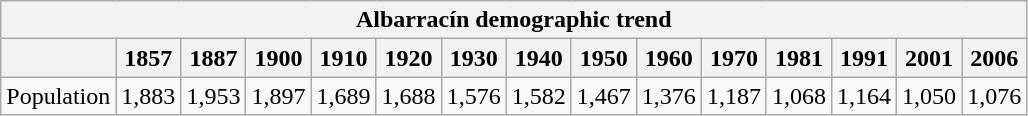<table class="wikitable">
<tr>
<th bgcolor=black colspan=20 style="color:black;">Albarracín demographic trend</th>
</tr>
<tr>
<th></th>
<th>1857</th>
<th>1887</th>
<th>1900</th>
<th>1910</th>
<th>1920</th>
<th>1930</th>
<th>1940</th>
<th>1950</th>
<th>1960</th>
<th>1970</th>
<th>1981</th>
<th>1991</th>
<th>2001</th>
<th>2006</th>
</tr>
<tr>
<td>Population</td>
<td align=center>1,883</td>
<td align=center>1,953</td>
<td align=center>1,897</td>
<td align=center>1,689</td>
<td align=center>1,688</td>
<td align=center>1,576</td>
<td align=center>1,582</td>
<td align=center>1,467</td>
<td align=center>1,376</td>
<td align=center>1,187</td>
<td align=center>1,068</td>
<td align=center>1,164</td>
<td align=center>1,050</td>
<td align=center>1,076</td>
</tr>
</table>
